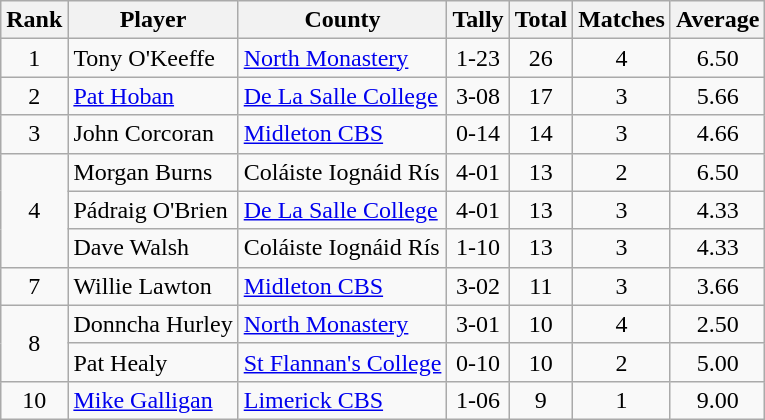<table class="wikitable">
<tr>
<th>Rank</th>
<th>Player</th>
<th>County</th>
<th>Tally</th>
<th>Total</th>
<th>Matches</th>
<th>Average</th>
</tr>
<tr>
<td rowspan=1 align=center>1</td>
<td>Tony O'Keeffe</td>
<td><a href='#'>North Monastery</a></td>
<td align=center>1-23</td>
<td align=center>26</td>
<td align=center>4</td>
<td align=center>6.50</td>
</tr>
<tr>
<td rowspan=1 align=center>2</td>
<td><a href='#'>Pat Hoban</a></td>
<td><a href='#'>De La Salle College</a></td>
<td align=center>3-08</td>
<td align=center>17</td>
<td align=center>3</td>
<td align=center>5.66</td>
</tr>
<tr>
<td rowspan=1 align=center>3</td>
<td>John Corcoran</td>
<td><a href='#'>Midleton CBS</a></td>
<td align=center>0-14</td>
<td align=center>14</td>
<td align=center>3</td>
<td align=center>4.66</td>
</tr>
<tr>
<td rowspan=3 align=center>4</td>
<td>Morgan Burns</td>
<td>Coláiste Iognáid Rís</td>
<td align=center>4-01</td>
<td align=center>13</td>
<td align=center>2</td>
<td align=center>6.50</td>
</tr>
<tr>
<td>Pádraig O'Brien</td>
<td><a href='#'>De La Salle College</a></td>
<td align=center>4-01</td>
<td align=center>13</td>
<td align=center>3</td>
<td align=center>4.33</td>
</tr>
<tr>
<td>Dave Walsh</td>
<td>Coláiste Iognáid Rís</td>
<td align=center>1-10</td>
<td align=center>13</td>
<td align=center>3</td>
<td align=center>4.33</td>
</tr>
<tr>
<td rowspan=1 align=center>7</td>
<td>Willie Lawton</td>
<td><a href='#'>Midleton CBS</a></td>
<td align=center>3-02</td>
<td align=center>11</td>
<td align=center>3</td>
<td align=center>3.66</td>
</tr>
<tr>
<td rowspan=2 align=center>8</td>
<td>Donncha Hurley</td>
<td><a href='#'>North Monastery</a></td>
<td align=center>3-01</td>
<td align=center>10</td>
<td align=center>4</td>
<td align=center>2.50</td>
</tr>
<tr>
<td>Pat Healy</td>
<td><a href='#'>St Flannan's College</a></td>
<td align=center>0-10</td>
<td align=center>10</td>
<td align=center>2</td>
<td align=center>5.00</td>
</tr>
<tr>
<td rowspan=1 align=center>10</td>
<td><a href='#'>Mike Galligan</a></td>
<td><a href='#'>Limerick CBS</a></td>
<td align=center>1-06</td>
<td align=center>9</td>
<td align=center>1</td>
<td align=center>9.00</td>
</tr>
</table>
